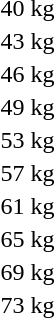<table>
<tr>
<td rowspan=2>40 kg</td>
<td rowspan=2></td>
<td rowspan=2></td>
<td></td>
</tr>
<tr>
<td></td>
</tr>
<tr>
<td rowspan=2>43 kg</td>
<td rowspan=2></td>
<td rowspan=2></td>
<td></td>
</tr>
<tr>
<td></td>
</tr>
<tr>
<td rowspan=2>46 kg</td>
<td rowspan=2></td>
<td rowspan=2></td>
<td></td>
</tr>
<tr>
<td></td>
</tr>
<tr>
<td rowspan=2>49 kg</td>
<td rowspan=2></td>
<td rowspan=2></td>
<td></td>
</tr>
<tr>
<td></td>
</tr>
<tr>
<td rowspan=2>53 kg</td>
<td rowspan=2></td>
<td rowspan=2></td>
<td></td>
</tr>
<tr>
<td></td>
</tr>
<tr>
<td rowspan=2>57 kg</td>
<td rowspan=2></td>
<td rowspan=2></td>
<td></td>
</tr>
<tr>
<td></td>
</tr>
<tr>
<td rowspan=2>61 kg</td>
<td rowspan=2></td>
<td rowspan=2></td>
<td></td>
</tr>
<tr>
<td></td>
</tr>
<tr>
<td rowspan=2>65 kg</td>
<td rowspan=2></td>
<td rowspan=2></td>
<td></td>
</tr>
<tr>
<td></td>
</tr>
<tr>
<td rowspan=2>69 kg</td>
<td rowspan=2></td>
<td rowspan=2></td>
<td></td>
</tr>
<tr>
<td></td>
</tr>
<tr>
<td rowspan=2>73 kg</td>
<td rowspan=2></td>
<td rowspan=2></td>
<td></td>
</tr>
<tr>
<td></td>
</tr>
<tr>
</tr>
</table>
